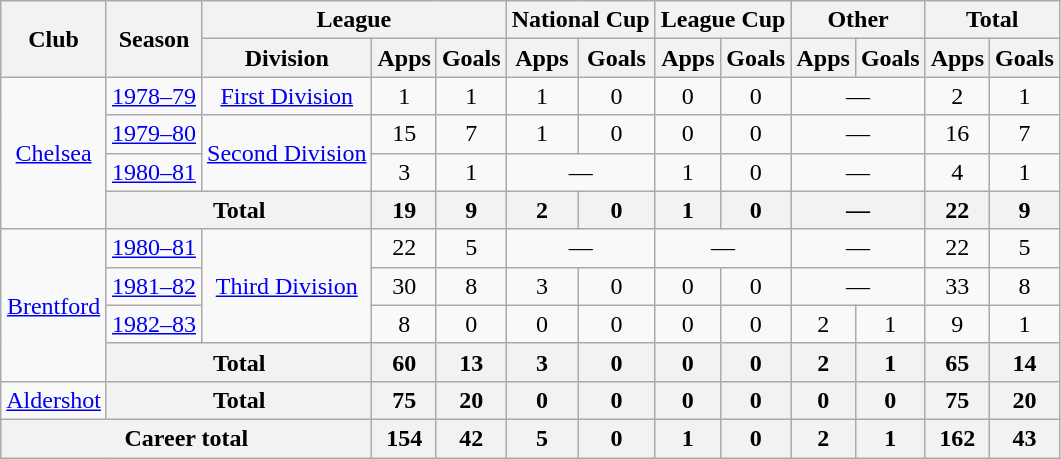<table class="wikitable" style="text-align: center;">
<tr>
<th rowspan="2">Club</th>
<th rowspan="2">Season</th>
<th colspan="3">League</th>
<th colspan="2">National Cup</th>
<th colspan="2">League Cup</th>
<th colspan="2">Other</th>
<th colspan="2">Total</th>
</tr>
<tr>
<th>Division</th>
<th>Apps</th>
<th>Goals</th>
<th>Apps</th>
<th>Goals</th>
<th>Apps</th>
<th>Goals</th>
<th>Apps</th>
<th>Goals</th>
<th>Apps</th>
<th>Goals</th>
</tr>
<tr>
<td rowspan="4"><a href='#'>Chelsea</a></td>
<td><a href='#'>1978–79</a></td>
<td><a href='#'>First Division</a></td>
<td>1</td>
<td>1</td>
<td>1</td>
<td>0</td>
<td>0</td>
<td>0</td>
<td colspan="2">—</td>
<td>2</td>
<td>1</td>
</tr>
<tr>
<td><a href='#'>1979–80</a></td>
<td rowspan="2"><a href='#'>Second Division</a></td>
<td>15</td>
<td>7</td>
<td>1</td>
<td>0</td>
<td>0</td>
<td>0</td>
<td colspan="2">—</td>
<td>16</td>
<td>7</td>
</tr>
<tr>
<td><a href='#'>1980–81</a></td>
<td>3</td>
<td>1</td>
<td colspan="2">—</td>
<td>1</td>
<td>0</td>
<td colspan="2">—</td>
<td>4</td>
<td>1</td>
</tr>
<tr>
<th colspan="2">Total</th>
<th>19</th>
<th>9</th>
<th>2</th>
<th>0</th>
<th>1</th>
<th>0</th>
<th colspan="2">—</th>
<th>22</th>
<th>9</th>
</tr>
<tr>
<td rowspan="4"><a href='#'>Brentford</a></td>
<td><a href='#'>1980–81</a></td>
<td rowspan="3"><a href='#'>Third Division</a></td>
<td>22</td>
<td>5</td>
<td colspan="2">—</td>
<td colspan="2">—</td>
<td colspan="2">—</td>
<td>22</td>
<td>5</td>
</tr>
<tr>
<td><a href='#'>1981–82</a></td>
<td>30</td>
<td>8</td>
<td>3</td>
<td>0</td>
<td>0</td>
<td>0</td>
<td colspan="2">—</td>
<td>33</td>
<td>8</td>
</tr>
<tr>
<td><a href='#'>1982–83</a></td>
<td>8</td>
<td>0</td>
<td>0</td>
<td>0</td>
<td>0</td>
<td>0</td>
<td>2</td>
<td>1</td>
<td>9</td>
<td>1</td>
</tr>
<tr>
<th colspan="2">Total</th>
<th>60</th>
<th>13</th>
<th>3</th>
<th>0</th>
<th>0</th>
<th>0</th>
<th>2</th>
<th>1</th>
<th>65</th>
<th>14</th>
</tr>
<tr>
<td><a href='#'>Aldershot</a></td>
<th colspan="2">Total</th>
<th>75</th>
<th>20</th>
<th>0</th>
<th>0</th>
<th>0</th>
<th>0</th>
<th>0</th>
<th>0</th>
<th>75</th>
<th>20</th>
</tr>
<tr>
<th colspan="3">Career total</th>
<th>154</th>
<th>42</th>
<th>5</th>
<th>0</th>
<th>1</th>
<th>0</th>
<th>2</th>
<th>1</th>
<th>162</th>
<th>43</th>
</tr>
</table>
